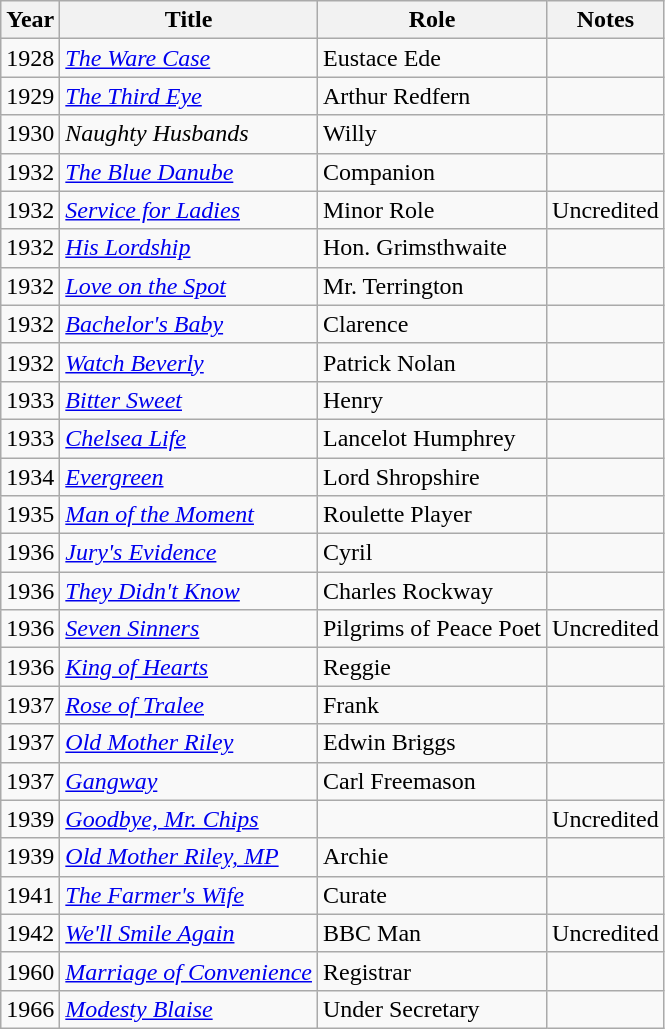<table class="wikitable">
<tr>
<th>Year</th>
<th>Title</th>
<th>Role</th>
<th>Notes</th>
</tr>
<tr>
<td>1928</td>
<td><em><a href='#'>The Ware Case</a></em></td>
<td>Eustace Ede</td>
<td></td>
</tr>
<tr>
<td>1929</td>
<td><em><a href='#'>The Third Eye</a></em></td>
<td>Arthur Redfern</td>
<td></td>
</tr>
<tr>
<td>1930</td>
<td><em>Naughty Husbands</em></td>
<td>Willy</td>
<td></td>
</tr>
<tr>
<td>1932</td>
<td><em><a href='#'>The Blue Danube</a></em></td>
<td>Companion</td>
<td></td>
</tr>
<tr>
<td>1932</td>
<td><em><a href='#'>Service for Ladies</a></em></td>
<td>Minor Role</td>
<td>Uncredited</td>
</tr>
<tr>
<td>1932</td>
<td><em><a href='#'>His Lordship</a></em></td>
<td>Hon. Grimsthwaite</td>
<td></td>
</tr>
<tr>
<td>1932</td>
<td><em><a href='#'>Love on the Spot</a></em></td>
<td>Mr. Terrington</td>
<td></td>
</tr>
<tr>
<td>1932</td>
<td><em><a href='#'>Bachelor's Baby</a></em></td>
<td>Clarence</td>
<td></td>
</tr>
<tr>
<td>1932</td>
<td><em><a href='#'>Watch Beverly</a></em></td>
<td>Patrick Nolan</td>
<td></td>
</tr>
<tr>
<td>1933</td>
<td><em><a href='#'>Bitter Sweet</a></em></td>
<td>Henry</td>
<td></td>
</tr>
<tr>
<td>1933</td>
<td><em><a href='#'>Chelsea Life</a></em></td>
<td>Lancelot Humphrey</td>
<td></td>
</tr>
<tr>
<td>1934</td>
<td><em><a href='#'>Evergreen</a></em></td>
<td>Lord Shropshire</td>
<td></td>
</tr>
<tr>
<td>1935</td>
<td><em><a href='#'>Man of the Moment</a></em></td>
<td>Roulette Player</td>
<td></td>
</tr>
<tr>
<td>1936</td>
<td><em><a href='#'>Jury's Evidence</a></em></td>
<td>Cyril</td>
<td></td>
</tr>
<tr>
<td>1936</td>
<td><em><a href='#'>They Didn't Know</a></em></td>
<td>Charles Rockway</td>
<td></td>
</tr>
<tr>
<td>1936</td>
<td><em><a href='#'>Seven Sinners</a></em></td>
<td>Pilgrims of Peace Poet</td>
<td>Uncredited</td>
</tr>
<tr>
<td>1936</td>
<td><em><a href='#'>King of Hearts</a></em></td>
<td>Reggie</td>
<td></td>
</tr>
<tr>
<td>1937</td>
<td><em><a href='#'>Rose of Tralee</a></em></td>
<td>Frank</td>
<td></td>
</tr>
<tr>
<td>1937</td>
<td><em><a href='#'>Old Mother Riley</a></em></td>
<td>Edwin Briggs</td>
<td></td>
</tr>
<tr>
<td>1937</td>
<td><em><a href='#'>Gangway</a></em></td>
<td>Carl Freemason</td>
<td></td>
</tr>
<tr>
<td>1939</td>
<td><em><a href='#'>Goodbye, Mr. Chips</a></em></td>
<td></td>
<td>Uncredited</td>
</tr>
<tr>
<td>1939</td>
<td><em><a href='#'>Old Mother Riley, MP</a></em></td>
<td>Archie</td>
<td></td>
</tr>
<tr>
<td>1941</td>
<td><em><a href='#'>The Farmer's Wife</a></em></td>
<td>Curate</td>
<td></td>
</tr>
<tr>
<td>1942</td>
<td><em><a href='#'>We'll Smile Again</a></em></td>
<td>BBC Man</td>
<td>Uncredited</td>
</tr>
<tr>
<td>1960</td>
<td><em><a href='#'>Marriage of Convenience</a></em></td>
<td>Registrar</td>
<td></td>
</tr>
<tr>
<td>1966</td>
<td><em><a href='#'>Modesty Blaise</a></em></td>
<td>Under Secretary</td>
<td></td>
</tr>
</table>
